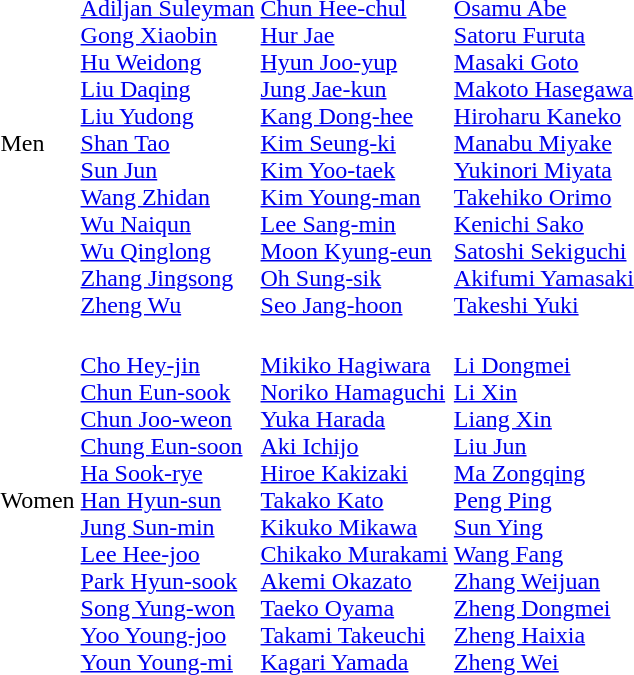<table>
<tr>
<td>Men<br></td>
<td><br><a href='#'>Adiljan Suleyman</a><br><a href='#'>Gong Xiaobin</a><br><a href='#'>Hu Weidong</a><br><a href='#'>Liu Daqing</a><br><a href='#'>Liu Yudong</a><br><a href='#'>Shan Tao</a><br><a href='#'>Sun Jun</a><br><a href='#'>Wang Zhidan</a><br><a href='#'>Wu Naiqun</a><br><a href='#'>Wu Qinglong</a><br><a href='#'>Zhang Jingsong</a><br><a href='#'>Zheng Wu</a></td>
<td><br><a href='#'>Chun Hee-chul</a><br><a href='#'>Hur Jae</a><br><a href='#'>Hyun Joo-yup</a><br><a href='#'>Jung Jae-kun</a><br><a href='#'>Kang Dong-hee</a><br><a href='#'>Kim Seung-ki</a><br><a href='#'>Kim Yoo-taek</a><br><a href='#'>Kim Young-man</a><br><a href='#'>Lee Sang-min</a><br><a href='#'>Moon Kyung-eun</a><br><a href='#'>Oh Sung-sik</a><br><a href='#'>Seo Jang-hoon</a></td>
<td><br><a href='#'>Osamu Abe</a><br><a href='#'>Satoru Furuta</a><br><a href='#'>Masaki Goto</a><br><a href='#'>Makoto Hasegawa</a><br><a href='#'>Hiroharu Kaneko</a><br><a href='#'>Manabu Miyake</a><br><a href='#'>Yukinori Miyata</a><br><a href='#'>Takehiko Orimo</a><br><a href='#'>Kenichi Sako</a><br><a href='#'>Satoshi Sekiguchi</a><br><a href='#'>Akifumi Yamasaki</a><br><a href='#'>Takeshi Yuki</a></td>
</tr>
<tr>
<td>Women<br></td>
<td><br><a href='#'>Cho Hey-jin</a><br><a href='#'>Chun Eun-sook</a><br><a href='#'>Chun Joo-weon</a><br><a href='#'>Chung Eun-soon</a><br><a href='#'>Ha Sook-rye</a><br><a href='#'>Han Hyun-sun</a><br><a href='#'>Jung Sun-min</a><br><a href='#'>Lee Hee-joo</a><br><a href='#'>Park Hyun-sook</a><br><a href='#'>Song Yung-won</a><br><a href='#'>Yoo Young-joo</a><br><a href='#'>Youn Young-mi</a></td>
<td><br><a href='#'>Mikiko Hagiwara</a><br><a href='#'>Noriko Hamaguchi</a><br><a href='#'>Yuka Harada</a><br><a href='#'>Aki Ichijo</a><br><a href='#'>Hiroe Kakizaki</a><br><a href='#'>Takako Kato</a><br><a href='#'>Kikuko Mikawa</a><br><a href='#'>Chikako Murakami</a><br><a href='#'>Akemi Okazato</a><br><a href='#'>Taeko Oyama</a><br><a href='#'>Takami Takeuchi</a><br><a href='#'>Kagari Yamada</a></td>
<td><br><a href='#'>Li Dongmei</a><br><a href='#'>Li Xin</a><br><a href='#'>Liang Xin</a><br><a href='#'>Liu Jun</a><br><a href='#'>Ma Zongqing</a><br><a href='#'>Peng Ping</a><br><a href='#'>Sun Ying</a><br><a href='#'>Wang Fang</a><br><a href='#'>Zhang Weijuan</a><br><a href='#'>Zheng Dongmei</a><br><a href='#'>Zheng Haixia</a><br><a href='#'>Zheng Wei</a></td>
</tr>
</table>
